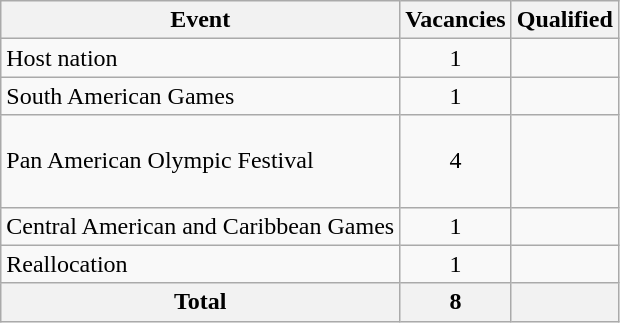<table class="wikitable">
<tr>
<th>Event</th>
<th>Vacancies</th>
<th>Qualified</th>
</tr>
<tr>
<td>Host nation</td>
<td style="text-align:center;">1</td>
<td></td>
</tr>
<tr>
<td>South American Games</td>
<td style="text-align:center;">1</td>
<td></td>
</tr>
<tr>
<td>Pan American Olympic Festival</td>
<td style="text-align:center;">4</td>
<td><br><br><br></td>
</tr>
<tr>
<td>Central American and Caribbean Games</td>
<td style="text-align:center;">1</td>
<td></td>
</tr>
<tr>
<td>Reallocation</td>
<td style="text-align:center;">1</td>
<td></td>
</tr>
<tr>
<th>Total</th>
<th>8</th>
<th></th>
</tr>
</table>
